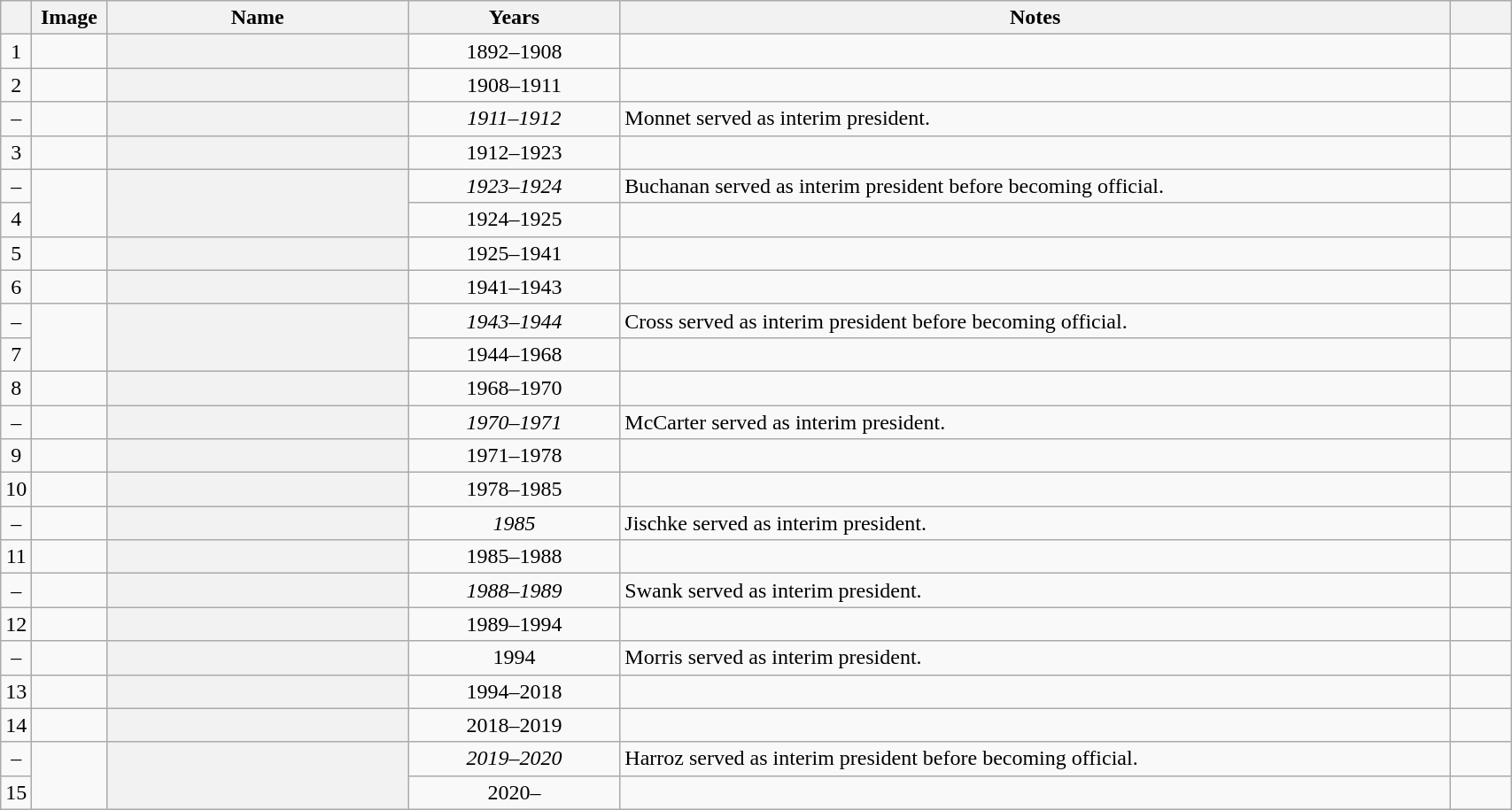<table class="wikitable sortable plainrowheaders"  width="90%">
<tr>
<th scope="col" width="2%"; align="center"></th>
<th scope="col" width="60px"; align="center">Image</th>
<th scope="col" width="20%"; align="center">Name</th>
<th scope="col" width="14%"; align="center">Years</th>
<th scope="col" width="55%"; align="center"; class="unsortable">Notes</th>
<th scope="col" width="4%"; align="center"; class="unsortable"></th>
</tr>
<tr>
<td align="center">1</td>
<td></td>
<th scope="row"></th>
<td align="center">1892–1908</td>
<td></td>
<td></td>
</tr>
<tr>
<td align="center">2</td>
<td></td>
<th scope="row"></th>
<td align="center">1908–1911</td>
<td></td>
<td></td>
</tr>
<tr>
<td align="center">–</td>
<td></td>
<th scope="row"></th>
<td align="center"><em>1911–1912</em></td>
<td>Monnet served as interim president.</td>
<td></td>
</tr>
<tr>
<td align="center">3</td>
<td></td>
<th scope="row"></th>
<td align="center">1912–1923</td>
<td></td>
<td></td>
</tr>
<tr>
<td align="center">–</td>
<td rowspan="2"></td>
<th scope="row" rowspan="2"></th>
<td align="center"><em>1923–1924</em></td>
<td>Buchanan served as interim president before becoming official.</td>
<td></td>
</tr>
<tr>
<td align="center">4</td>
<td align="center">1924–1925</td>
<td></td>
<td></td>
</tr>
<tr>
<td align="center">5</td>
<td></td>
<th scope="row"></th>
<td align="center">1925–1941</td>
<td></td>
<td></td>
</tr>
<tr>
<td align="center">6</td>
<td></td>
<th scope="row"></th>
<td align="center">1941–1943</td>
<td></td>
<td></td>
</tr>
<tr>
<td align="center">–</td>
<td rowspan="2"></td>
<th scope="row" rowspan="2"></th>
<td align="center"><em>1943–1944</em></td>
<td>Cross served as interim president before becoming official.</td>
<td></td>
</tr>
<tr>
<td align="center">7</td>
<td align="center">1944–1968</td>
<td></td>
<td></td>
</tr>
<tr>
<td align="center">8</td>
<td></td>
<th scope="row"></th>
<td align="center">1968–1970</td>
<td></td>
<td></td>
</tr>
<tr>
<td align="center">–</td>
<td></td>
<th scope="row"></th>
<td align="center"><em>1970–1971</em></td>
<td>McCarter served as interim president.</td>
<td></td>
</tr>
<tr>
<td align="center">9</td>
<td></td>
<th scope="row"></th>
<td align="center">1971–1978</td>
<td></td>
<td></td>
</tr>
<tr>
<td align="center">10</td>
<td></td>
<th scope="row"></th>
<td align="center">1978–1985</td>
<td></td>
<td></td>
</tr>
<tr>
<td align="center">–</td>
<td></td>
<th scope="row"></th>
<td align="center"><em>1985</em></td>
<td>Jischke served as interim president.</td>
<td></td>
</tr>
<tr>
<td align="center">11</td>
<td></td>
<th scope="row"></th>
<td align="center">1985–1988</td>
<td></td>
<td></td>
</tr>
<tr>
<td align="center">–</td>
<td></td>
<th scope="row"></th>
<td align="center"><em>1988–1989</em></td>
<td>Swank served as interim president.</td>
<td></td>
</tr>
<tr>
<td align="center">12</td>
<td></td>
<th scope="row"></th>
<td align="center">1989–1994</td>
<td></td>
<td></td>
</tr>
<tr>
<td align="center">–</td>
<td></td>
<th scope="row"></th>
<td align="center">1994</td>
<td>Morris served as interim president.</td>
<td></td>
</tr>
<tr>
<td align="center">13</td>
<td></td>
<th scope="row"></th>
<td align="center">1994–2018</td>
<td></td>
<td></td>
</tr>
<tr>
<td align="center">14</td>
<td></td>
<th scope="row"></th>
<td align="center">2018–2019</td>
<td></td>
<td></td>
</tr>
<tr>
<td align="center">–</td>
<td rowspan="2"></td>
<th scope="row" rowspan="2"></th>
<td align="center"><em>2019–2020</em></td>
<td>Harroz served as interim president before becoming official.</td>
<td></td>
</tr>
<tr>
<td align="center">15</td>
<td align="center">2020–</td>
<td></td>
<td></td>
</tr>
</table>
